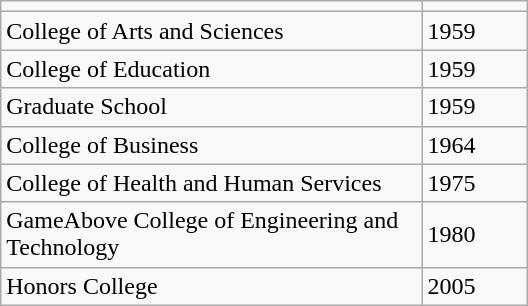<table class="wikitable floatright" style="width: 22em;">
<tr>
<td style="width:80%;"></td>
<td style="width:20%;"></td>
</tr>
<tr>
<td>College of Arts and Sciences</td>
<td>1959</td>
</tr>
<tr>
<td>College of Education</td>
<td>1959</td>
</tr>
<tr>
<td>Graduate School</td>
<td>1959</td>
</tr>
<tr>
<td>College of Business</td>
<td>1964</td>
</tr>
<tr>
<td>College of Health and Human Services</td>
<td>1975</td>
</tr>
<tr>
<td>GameAbove College of Engineering and Technology</td>
<td>1980</td>
</tr>
<tr>
<td>Honors College</td>
<td>2005</td>
</tr>
</table>
